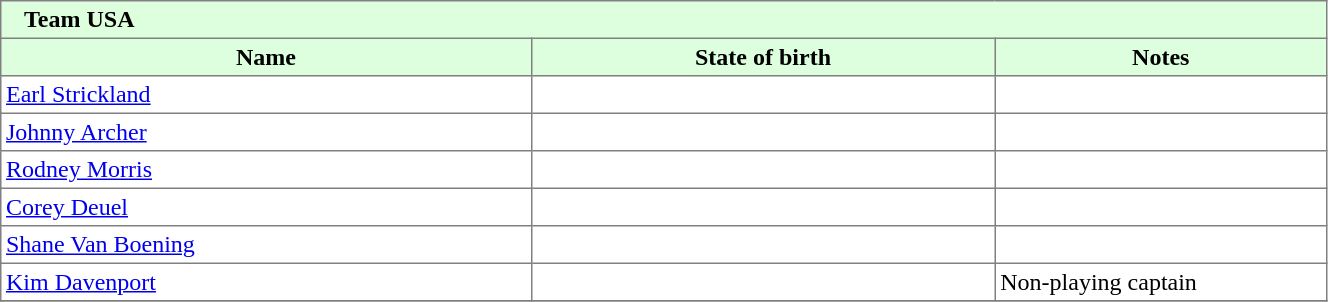<table border="1" cellpadding="3" width="70%" style="border-collapse: collapse;">
<tr bgcolor="#ddffdd">
<td colspan=3>   <strong>Team USA</strong></td>
</tr>
<tr bgcolor="#ddffdd">
<th width=40%>Name</th>
<th width=35%>State of birth</th>
<th width=25%%>Notes</th>
</tr>
<tr>
<td><a href='#'>Earl Strickland</a></td>
<td></td>
<td></td>
</tr>
<tr>
<td><a href='#'>Johnny Archer</a></td>
<td></td>
<td></td>
</tr>
<tr>
<td><a href='#'>Rodney Morris</a></td>
<td></td>
<td></td>
</tr>
<tr>
<td><a href='#'>Corey Deuel</a></td>
<td></td>
<td></td>
</tr>
<tr>
<td><a href='#'>Shane Van Boening</a></td>
<td></td>
<td></td>
</tr>
<tr>
<td><a href='#'>Kim Davenport</a></td>
<td></td>
<td>Non-playing captain</td>
</tr>
<tr>
</tr>
</table>
